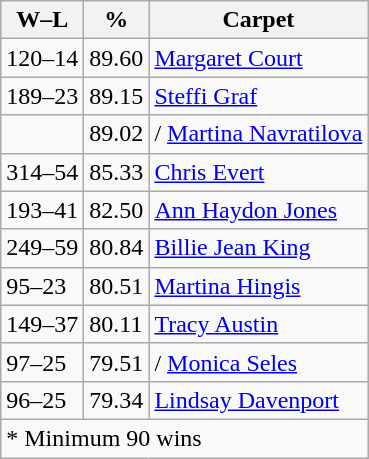<table class=wikitable>
<tr>
<th>W–L</th>
<th>%</th>
<th>Carpet</th>
</tr>
<tr>
<td>120–14</td>
<td>89.60</td>
<td> <a href='#'>Margaret Court</a></td>
</tr>
<tr>
<td>189–23</td>
<td>89.15</td>
<td> <a href='#'>Steffi Graf</a></td>
</tr>
<tr>
<td></td>
<td>89.02</td>
<td>/ <a href='#'>Martina Navratilova</a></td>
</tr>
<tr>
<td>314–54</td>
<td>85.33</td>
<td> <a href='#'>Chris Evert</a></td>
</tr>
<tr>
<td>193–41</td>
<td>82.50</td>
<td> <a href='#'>Ann Haydon Jones</a></td>
</tr>
<tr>
<td>249–59</td>
<td>80.84</td>
<td> <a href='#'>Billie Jean King</a></td>
</tr>
<tr>
<td>95–23</td>
<td>80.51</td>
<td> <a href='#'>Martina Hingis</a></td>
</tr>
<tr>
<td>149–37</td>
<td>80.11</td>
<td> <a href='#'>Tracy Austin</a></td>
</tr>
<tr>
<td>97–25</td>
<td>79.51</td>
<td>/ <a href='#'>Monica Seles</a></td>
</tr>
<tr>
<td>96–25</td>
<td>79.34</td>
<td> <a href='#'>Lindsay Davenport</a></td>
</tr>
<tr>
<td colspan="3">* Minimum 90 wins</td>
</tr>
</table>
